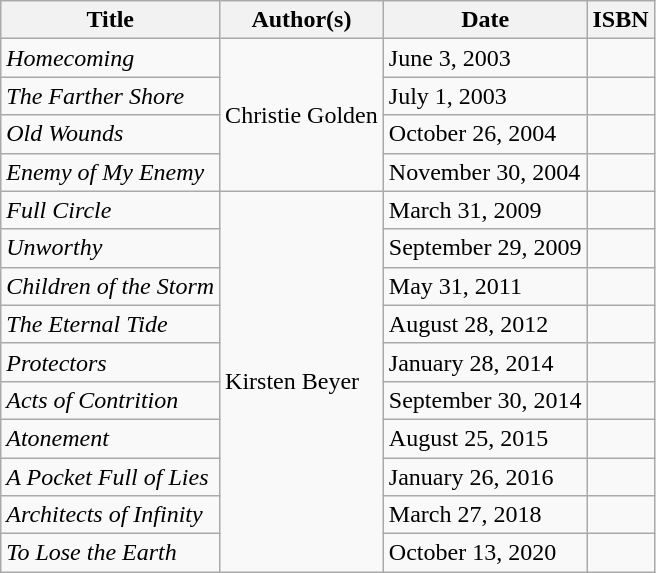<table class="wikitable">
<tr>
<th>Title</th>
<th>Author(s)</th>
<th>Date</th>
<th>ISBN</th>
</tr>
<tr>
<td><em>Homecoming</em></td>
<td rowspan="4">Christie Golden</td>
<td>June 3, 2003</td>
<td></td>
</tr>
<tr>
<td><em>The Farther Shore</em></td>
<td>July 1, 2003</td>
<td></td>
</tr>
<tr>
<td><em>Old Wounds</em></td>
<td>October 26, 2004</td>
<td></td>
</tr>
<tr>
<td><em>Enemy of My Enemy</em></td>
<td>November 30, 2004</td>
<td></td>
</tr>
<tr>
<td><em>Full Circle</em></td>
<td rowspan="10">Kirsten Beyer</td>
<td>March 31, 2009</td>
<td></td>
</tr>
<tr>
<td><em>Unworthy</em></td>
<td>September 29, 2009</td>
<td></td>
</tr>
<tr>
<td><em>Children of the Storm</em></td>
<td>May 31, 2011</td>
<td></td>
</tr>
<tr>
<td><em>The Eternal Tide</em></td>
<td>August 28, 2012</td>
<td></td>
</tr>
<tr>
<td><em>Protectors</em></td>
<td>January 28, 2014</td>
<td></td>
</tr>
<tr>
<td><em>Acts of Contrition</em></td>
<td>September 30, 2014</td>
<td></td>
</tr>
<tr>
<td><em>Atonement</em></td>
<td>August 25, 2015</td>
<td></td>
</tr>
<tr>
<td><em>A Pocket Full of Lies</em></td>
<td>January 26, 2016</td>
<td></td>
</tr>
<tr>
<td><em>Architects of Infinity</em></td>
<td>March 27, 2018</td>
<td></td>
</tr>
<tr>
<td><em>To Lose the Earth</em></td>
<td>October 13, 2020</td>
<td></td>
</tr>
</table>
